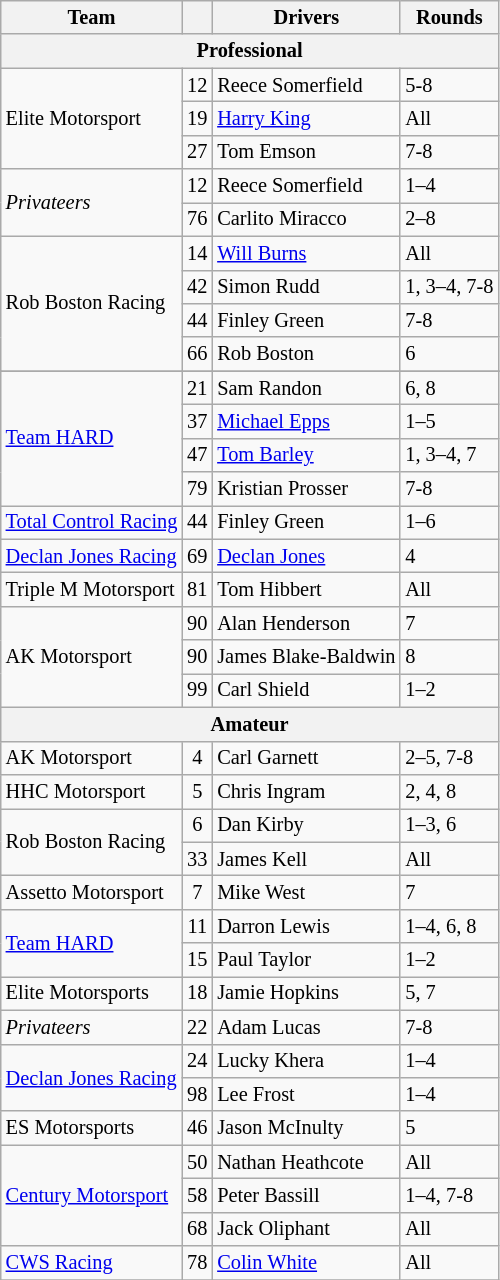<table class="wikitable" style="font-size: 85%;">
<tr>
<th>Team</th>
<th></th>
<th>Drivers</th>
<th>Rounds</th>
</tr>
<tr>
<th colspan=4>Professional</th>
</tr>
<tr>
<td rowspan=3>Elite Motorsport</td>
<td align=center>12</td>
<td> Reece Somerfield</td>
<td>5-8</td>
</tr>
<tr>
<td align=center>19</td>
<td> <a href='#'>Harry King</a></td>
<td>All</td>
</tr>
<tr>
<td align=center>27</td>
<td> Tom Emson</td>
<td>7-8</td>
</tr>
<tr>
<td rowspan=2><em>Privateers</em></td>
<td align=center>12</td>
<td> Reece Somerfield</td>
<td>1–4</td>
</tr>
<tr>
<td align=center>76</td>
<td> Carlito Miracco</td>
<td>2–8</td>
</tr>
<tr>
<td rowspan=4>Rob Boston Racing</td>
<td align=center>14</td>
<td> <a href='#'>Will Burns</a></td>
<td>All</td>
</tr>
<tr>
<td align=center>42</td>
<td> Simon Rudd</td>
<td>1, 3–4, 7-8</td>
</tr>
<tr>
<td align=center>44</td>
<td> Finley Green</td>
<td>7-8</td>
</tr>
<tr>
<td align=center>66</td>
<td> Rob Boston</td>
<td>6</td>
</tr>
<tr>
</tr>
<tr>
<td rowspan=4><a href='#'>Team HARD</a></td>
<td align=center>21</td>
<td> Sam Randon</td>
<td>6, 8</td>
</tr>
<tr>
<td align=center>37</td>
<td> <a href='#'>Michael Epps</a></td>
<td>1–5</td>
</tr>
<tr>
<td align=center>47</td>
<td> <a href='#'>Tom Barley</a></td>
<td>1, 3–4, 7</td>
</tr>
<tr>
<td align=center>79</td>
<td> Kristian Prosser</td>
<td>7-8</td>
</tr>
<tr>
<td><a href='#'>Total Control Racing</a></td>
<td align=center>44</td>
<td> Finley Green </td>
<td>1–6</td>
</tr>
<tr>
<td><a href='#'>Declan Jones Racing</a></td>
<td align=center>69</td>
<td> <a href='#'>Declan Jones</a></td>
<td>4</td>
</tr>
<tr>
<td>Triple M Motorsport</td>
<td align=center>81</td>
<td> Tom Hibbert</td>
<td>All</td>
</tr>
<tr>
<td rowspan=3>AK Motorsport</td>
<td align=center>90</td>
<td> Alan Henderson</td>
<td>7</td>
</tr>
<tr>
<td align=center>90</td>
<td> James Blake-Baldwin</td>
<td>8</td>
</tr>
<tr>
<td align=center>99</td>
<td> Carl Shield </td>
<td>1–2</td>
</tr>
<tr>
<th colspan=4>Amateur</th>
</tr>
<tr>
<td>AK Motorsport</td>
<td align=center>4</td>
<td> Carl Garnett </td>
<td>2–5, 7-8</td>
</tr>
<tr>
<td>HHC Motorsport</td>
<td align=center>5</td>
<td> Chris Ingram</td>
<td>2, 4, 8</td>
</tr>
<tr>
<td rowspan=2>Rob Boston Racing</td>
<td align=center>6</td>
<td> Dan Kirby</td>
<td>1–3, 6</td>
</tr>
<tr>
<td align=center>33</td>
<td> James Kell </td>
<td>All</td>
</tr>
<tr>
<td>Assetto Motorsport</td>
<td align=center>7</td>
<td> Mike West</td>
<td>7</td>
</tr>
<tr>
<td rowspan=2><a href='#'>Team HARD</a></td>
<td align=center>11</td>
<td> Darron Lewis</td>
<td>1–4, 6, 8</td>
</tr>
<tr>
<td align=center>15</td>
<td> Paul Taylor</td>
<td>1–2</td>
</tr>
<tr>
<td>Elite Motorsports</td>
<td align=center>18</td>
<td> Jamie Hopkins</td>
<td>5, 7</td>
</tr>
<tr>
<td><em>Privateers</em></td>
<td align=center>22</td>
<td> Adam Lucas</td>
<td>7-8</td>
</tr>
<tr>
<td rowspan=2><a href='#'>Declan Jones Racing</a></td>
<td align=center>24</td>
<td> Lucky Khera</td>
<td>1–4</td>
</tr>
<tr>
<td align=center>98</td>
<td> Lee Frost</td>
<td>1–4</td>
</tr>
<tr>
<td>ES Motorsports</td>
<td align=center>46</td>
<td> Jason McInulty</td>
<td>5</td>
</tr>
<tr>
<td rowspan=3><a href='#'>Century Motorsport</a></td>
<td align=center>50</td>
<td> Nathan Heathcote </td>
<td>All</td>
</tr>
<tr>
<td align=center>58</td>
<td> Peter Bassill</td>
<td>1–4, 7-8</td>
</tr>
<tr>
<td align=center>68</td>
<td> Jack Oliphant </td>
<td>All</td>
</tr>
<tr>
<td><a href='#'>CWS Racing</a></td>
<td align=center>78</td>
<td> <a href='#'>Colin White</a></td>
<td>All</td>
</tr>
<tr>
</tr>
</table>
